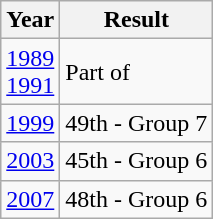<table class="wikitable">
<tr>
<th>Year</th>
<th>Result</th>
</tr>
<tr>
<td> <a href='#'>1989</a> <br>  <a href='#'>1991</a></td>
<td>Part of </td>
</tr>
<tr>
<td> <a href='#'>1999</a></td>
<td>49th - Group 7</td>
</tr>
<tr>
<td> <a href='#'>2003</a></td>
<td>45th - Group 6</td>
</tr>
<tr>
<td> <a href='#'>2007</a></td>
<td>48th - Group 6</td>
</tr>
</table>
